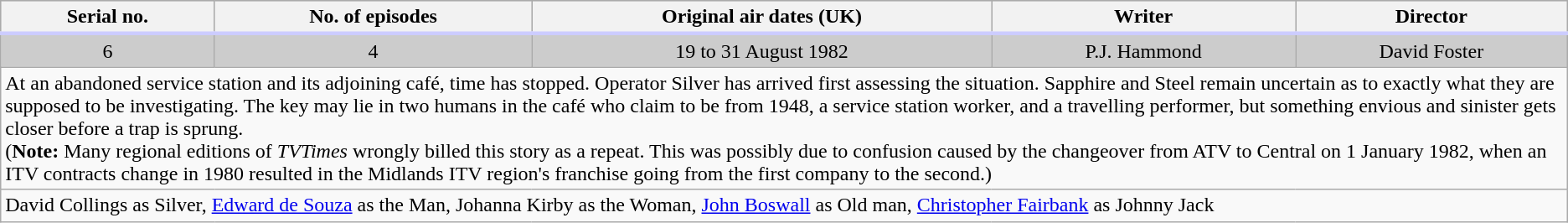<table class="wikitable">
<tr style="background:#ccc; border-bottom:3px solid #ccf;">
<th>Serial no.</th>
<th>No. of episodes</th>
<th>Original air dates (UK)</th>
<th>Writer</th>
<th>Director</th>
</tr>
<tr style="text-align:center; background:#ccc;">
<td>6</td>
<td>4</td>
<td>19 to 31 August 1982</td>
<td>P.J. Hammond</td>
<td>David Foster</td>
</tr>
<tr style="text-align:left;">
<td colspan="5">At an abandoned service station and its adjoining café, time has stopped.  Operator Silver has arrived first assessing the situation. Sapphire and Steel remain uncertain as to exactly what they are supposed to be investigating. The key may lie in two humans in the café who claim to be from 1948, a service station worker, and a travelling performer, but something envious and sinister gets closer before a trap is sprung.<br>(<strong>Note:</strong> Many regional editions of <em>TVTimes</em> wrongly billed this story as a repeat. This was possibly due to confusion caused by the changeover from ATV to Central on 1 January 1982, when an ITV contracts change in 1980 resulted in the Midlands ITV region's franchise going from the first company to the second.)</td>
</tr>
<tr style="text-align:left;">
<td colspan="5">David Collings as Silver, <a href='#'>Edward de Souza</a> as the Man, Johanna Kirby as the Woman, <a href='#'>John Boswall</a> as Old man, <a href='#'>Christopher Fairbank</a> as Johnny Jack</td>
</tr>
</table>
